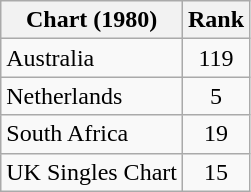<table class="wikitable sortable">
<tr>
<th>Chart (1980)</th>
<th>Rank</th>
</tr>
<tr>
<td>Australia</td>
<td style="text-align:center;">119</td>
</tr>
<tr>
<td>Netherlands</td>
<td style="text-align:center;">5</td>
</tr>
<tr>
<td>South Africa</td>
<td align="center">19</td>
</tr>
<tr>
<td>UK Singles Chart</td>
<td style="text-align:center;">15</td>
</tr>
</table>
